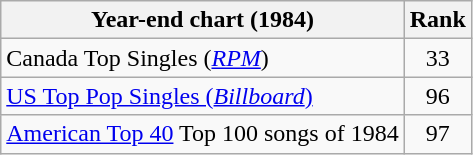<table class="wikitable sortable">
<tr>
<th>Year-end chart (1984)</th>
<th>Rank</th>
</tr>
<tr>
<td>Canada Top Singles (<em><a href='#'>RPM</a></em>)</td>
<td align="center">33</td>
</tr>
<tr>
<td><a href='#'>US Top Pop Singles (<em>Billboard</em>)</a></td>
<td align="center">96</td>
</tr>
<tr>
<td><a href='#'>American Top 40</a> Top 100 songs of 1984</td>
<td align="center">97</td>
</tr>
</table>
